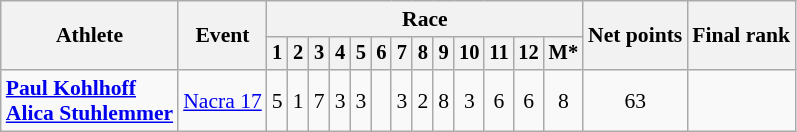<table class="wikitable" style="font-size:90%">
<tr>
<th rowspan="2">Athlete</th>
<th rowspan="2">Event</th>
<th colspan=13>Race</th>
<th rowspan=2>Net points</th>
<th rowspan=2>Final rank</th>
</tr>
<tr style="font-size:95%">
<th>1</th>
<th>2</th>
<th>3</th>
<th>4</th>
<th>5</th>
<th>6</th>
<th>7</th>
<th>8</th>
<th>9</th>
<th>10</th>
<th>11</th>
<th>12</th>
<th>M*</th>
</tr>
<tr align=center>
<td align=left><strong><a href='#'>Paul Kohlhoff</a><br><a href='#'>Alica Stuhlemmer</a></strong></td>
<td align=left><a href='#'>Nacra 17</a></td>
<td>5</td>
<td>1</td>
<td>7</td>
<td>3</td>
<td>3</td>
<td></td>
<td>3</td>
<td>2</td>
<td>8</td>
<td>3</td>
<td>6</td>
<td>6</td>
<td>8</td>
<td>63</td>
<td></td>
</tr>
</table>
